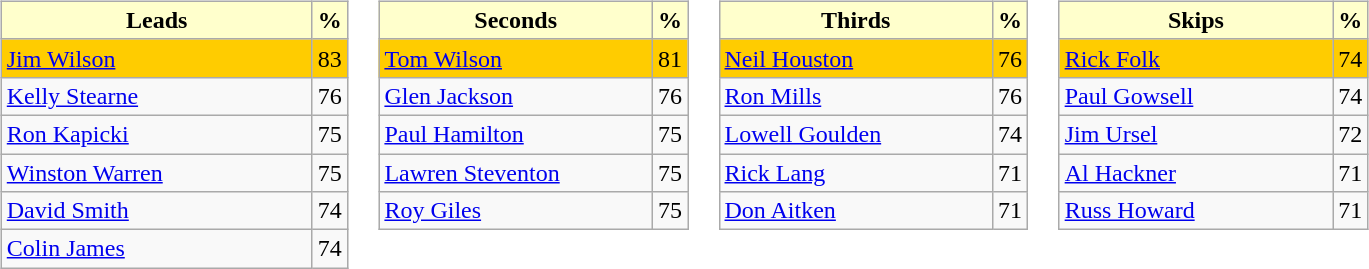<table>
<tr>
<td valign=top><br><table class="wikitable">
<tr>
<th style="background:#ffc; width:200px;">Leads</th>
<th style="background:#ffc;">%</th>
</tr>
<tr bgcolor=#FFCC00>
<td> <a href='#'>Jim Wilson</a></td>
<td>83</td>
</tr>
<tr>
<td> <a href='#'>Kelly Stearne</a></td>
<td>76</td>
</tr>
<tr>
<td> <a href='#'>Ron Kapicki</a></td>
<td>75</td>
</tr>
<tr>
<td> <a href='#'>Winston Warren</a></td>
<td>75</td>
</tr>
<tr>
<td> <a href='#'>David Smith</a></td>
<td>74</td>
</tr>
<tr>
<td> <a href='#'>Colin James</a></td>
<td>74</td>
</tr>
</table>
</td>
<td valign=top><br><table class="wikitable">
<tr>
<th style="background:#ffc; width:175px;">Seconds</th>
<th style="background:#ffc;">%</th>
</tr>
<tr bgcolor=#FFCC00>
<td> <a href='#'>Tom Wilson</a></td>
<td>81</td>
</tr>
<tr>
<td> <a href='#'>Glen Jackson</a></td>
<td>76</td>
</tr>
<tr>
<td> <a href='#'>Paul Hamilton</a></td>
<td>75</td>
</tr>
<tr>
<td> <a href='#'>Lawren Steventon</a></td>
<td>75</td>
</tr>
<tr>
<td> <a href='#'>Roy Giles</a></td>
<td>75</td>
</tr>
</table>
</td>
<td valign=top><br><table class="wikitable">
<tr>
<th style="background:#ffc; width:175px;">Thirds</th>
<th style="background:#ffc;">%</th>
</tr>
<tr bgcolor=#FFCC00>
<td> <a href='#'>Neil Houston</a></td>
<td>76</td>
</tr>
<tr>
<td> <a href='#'>Ron Mills</a></td>
<td>76</td>
</tr>
<tr>
<td> <a href='#'>Lowell Goulden</a></td>
<td>74</td>
</tr>
<tr>
<td> <a href='#'>Rick Lang</a></td>
<td>71</td>
</tr>
<tr>
<td> <a href='#'>Don Aitken</a></td>
<td>71</td>
</tr>
</table>
</td>
<td valign=top><br><table class="wikitable">
<tr>
<th style="background:#ffc; width:175px;">Skips</th>
<th style="background:#ffc;">%</th>
</tr>
<tr bgcolor=#FFCC00>
<td> <a href='#'>Rick Folk</a></td>
<td>74</td>
</tr>
<tr>
<td> <a href='#'>Paul Gowsell</a></td>
<td>74</td>
</tr>
<tr>
<td> <a href='#'>Jim Ursel</a></td>
<td>72</td>
</tr>
<tr>
<td> <a href='#'>Al Hackner</a></td>
<td>71</td>
</tr>
<tr>
<td> <a href='#'>Russ Howard</a></td>
<td>71</td>
</tr>
</table>
</td>
</tr>
</table>
